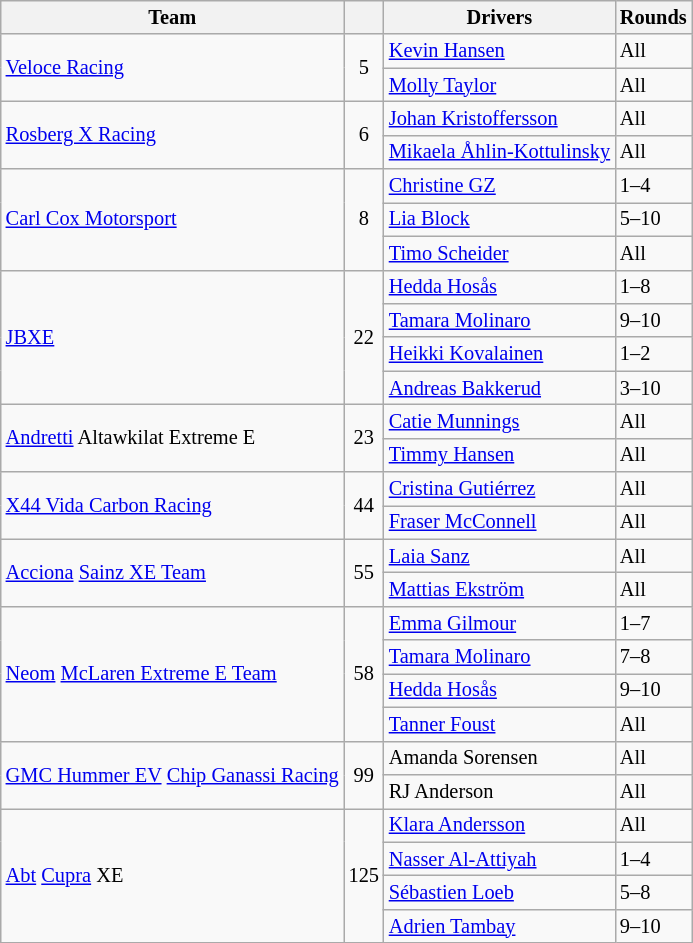<table class="wikitable" style="font-size: 85%">
<tr>
<th>Team</th>
<th></th>
<th>Drivers</th>
<th>Rounds</th>
</tr>
<tr>
<td rowspan="2"> <a href='#'>Veloce Racing</a></td>
<td rowspan=2 align=center>5</td>
<td> <a href='#'>Kevin Hansen</a></td>
<td>All</td>
</tr>
<tr>
<td> <a href='#'>Molly Taylor</a></td>
<td>All</td>
</tr>
<tr>
<td rowspan=2> <a href='#'>Rosberg X Racing</a></td>
<td rowspan=2 align=center>6</td>
<td> <a href='#'>Johan Kristoffersson</a></td>
<td>All</td>
</tr>
<tr>
<td> <a href='#'>Mikaela Åhlin-Kottulinsky</a></td>
<td>All</td>
</tr>
<tr>
<td rowspan="3"> <a href='#'>Carl Cox Motorsport</a></td>
<td rowspan=3 align=center>8</td>
<td> <a href='#'>Christine GZ</a></td>
<td>1–4</td>
</tr>
<tr>
<td> <a href='#'>Lia Block</a></td>
<td>5–10</td>
</tr>
<tr>
<td> <a href='#'>Timo Scheider</a></td>
<td>All</td>
</tr>
<tr>
<td rowspan="4"> <a href='#'>JBXE</a></td>
<td rowspan="4" align="center">22</td>
<td> <a href='#'>Hedda Hosås</a></td>
<td>1–8</td>
</tr>
<tr>
<td> <a href='#'>Tamara Molinaro</a></td>
<td>9–10</td>
</tr>
<tr>
<td> <a href='#'>Heikki Kovalainen</a></td>
<td>1–2</td>
</tr>
<tr>
<td> <a href='#'>Andreas Bakkerud</a></td>
<td>3–10</td>
</tr>
<tr>
<td rowspan="2"> <a href='#'>Andretti</a> Altawkilat Extreme E</td>
<td rowspan=2 align=center>23</td>
<td> <a href='#'>Catie Munnings</a></td>
<td>All</td>
</tr>
<tr>
<td> <a href='#'>Timmy Hansen</a></td>
<td>All</td>
</tr>
<tr>
<td rowspan="2"> <a href='#'>X44 Vida Carbon Racing</a></td>
<td rowspan=2 align=center>44</td>
<td> <a href='#'>Cristina Gutiérrez</a></td>
<td>All</td>
</tr>
<tr>
<td> <a href='#'>Fraser McConnell</a></td>
<td>All</td>
</tr>
<tr>
<td rowspan="2"> <a href='#'>Acciona</a>  <a href='#'>Sainz XE Team</a></td>
<td rowspan=2 align=center>55</td>
<td> <a href='#'>Laia Sanz</a></td>
<td>All</td>
</tr>
<tr>
<td> <a href='#'>Mattias Ekström</a></td>
<td>All</td>
</tr>
<tr>
<td rowspan="4"> <a href='#'>Neom</a> <a href='#'>McLaren Extreme E Team</a></td>
<td rowspan="4" align="center">58</td>
<td> <a href='#'>Emma Gilmour</a></td>
<td>1–7</td>
</tr>
<tr>
<td> <a href='#'>Tamara Molinaro</a></td>
<td>7–8</td>
</tr>
<tr>
<td> <a href='#'>Hedda Hosås</a></td>
<td>9–10</td>
</tr>
<tr>
<td> <a href='#'>Tanner Foust</a></td>
<td>All</td>
</tr>
<tr>
<td rowspan="2"> <a href='#'>GMC Hummer EV</a> <a href='#'>Chip Ganassi Racing</a></td>
<td rowspan=2 align=center>99</td>
<td> Amanda Sorensen</td>
<td>All</td>
</tr>
<tr>
<td> RJ Anderson</td>
<td>All</td>
</tr>
<tr>
<td rowspan="4"> <a href='#'>Abt</a> <a href='#'>Cupra</a> XE</td>
<td rowspan=4 align=center>125</td>
<td> <a href='#'>Klara Andersson</a></td>
<td>All</td>
</tr>
<tr>
<td> <a href='#'>Nasser Al-Attiyah</a></td>
<td>1–4</td>
</tr>
<tr>
<td> <a href='#'>Sébastien Loeb</a></td>
<td>5–8</td>
</tr>
<tr>
<td> <a href='#'>Adrien Tambay</a></td>
<td>9–10</td>
</tr>
</table>
